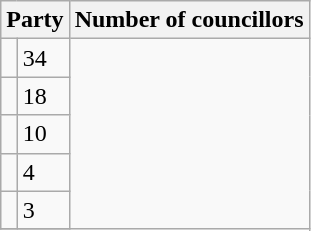<table class="wikitable">
<tr>
<th colspan="2">Party</th>
<th>Number of councillors</th>
</tr>
<tr>
<td></td>
<td>34</td>
</tr>
<tr>
<td></td>
<td>18</td>
</tr>
<tr>
<td></td>
<td>10</td>
</tr>
<tr>
<td></td>
<td>4</td>
</tr>
<tr>
<td></td>
<td>3</td>
</tr>
<tr>
</tr>
</table>
